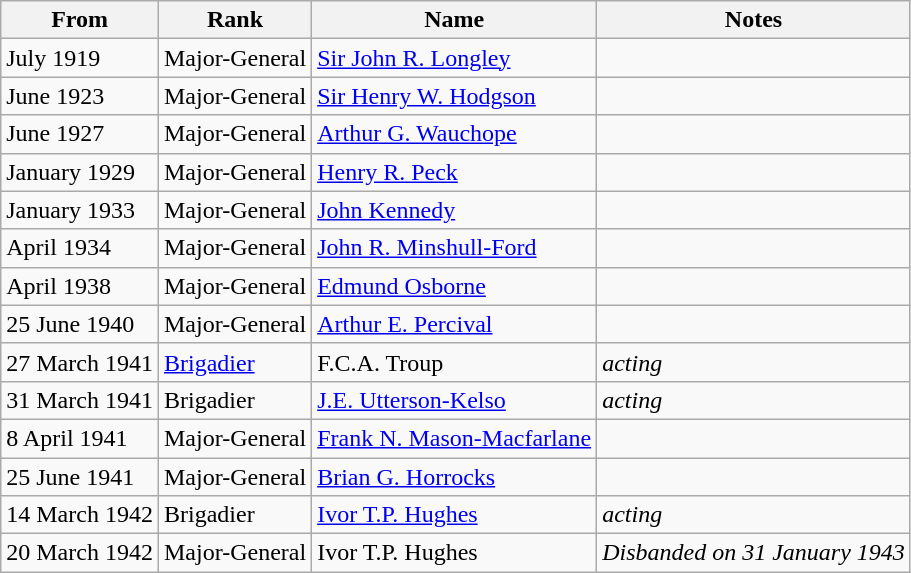<table class="wikitable">
<tr>
<th>From</th>
<th>Rank</th>
<th>Name</th>
<th>Notes</th>
</tr>
<tr>
<td>July 1919</td>
<td>Major-General</td>
<td><a href='#'>Sir John R. Longley</a></td>
<td></td>
</tr>
<tr>
<td>June 1923</td>
<td>Major-General</td>
<td><a href='#'>Sir Henry W. Hodgson</a></td>
<td></td>
</tr>
<tr>
<td>June 1927</td>
<td>Major-General</td>
<td><a href='#'>Arthur G. Wauchope</a></td>
<td></td>
</tr>
<tr>
<td>January 1929</td>
<td>Major-General</td>
<td><a href='#'>Henry R. Peck</a></td>
<td></td>
</tr>
<tr>
<td>January 1933</td>
<td>Major-General</td>
<td><a href='#'>John Kennedy</a></td>
<td></td>
</tr>
<tr>
<td>April 1934</td>
<td>Major-General</td>
<td><a href='#'>John R. Minshull-Ford</a></td>
<td></td>
</tr>
<tr>
<td>April 1938</td>
<td>Major-General</td>
<td><a href='#'>Edmund Osborne</a></td>
<td></td>
</tr>
<tr>
<td>25 June 1940</td>
<td>Major-General</td>
<td><a href='#'>Arthur E. Percival</a></td>
<td></td>
</tr>
<tr>
<td>27 March 1941</td>
<td><a href='#'>Brigadier</a></td>
<td>F.C.A. Troup</td>
<td><em>acting</em></td>
</tr>
<tr>
<td>31 March 1941</td>
<td>Brigadier</td>
<td><a href='#'>J.E. Utterson-Kelso</a></td>
<td><em>acting</em></td>
</tr>
<tr>
<td>8 April 1941</td>
<td>Major-General</td>
<td><a href='#'>Frank N. Mason-Macfarlane</a></td>
<td></td>
</tr>
<tr>
<td>25 June 1941</td>
<td>Major-General</td>
<td><a href='#'>Brian G. Horrocks</a></td>
<td></td>
</tr>
<tr>
<td>14 March 1942</td>
<td>Brigadier</td>
<td><a href='#'>Ivor T.P. Hughes</a></td>
<td><em>acting</em></td>
</tr>
<tr>
<td>20 March 1942</td>
<td>Major-General</td>
<td>Ivor T.P. Hughes</td>
<td><em>Disbanded on 31 January 1943</em></td>
</tr>
</table>
